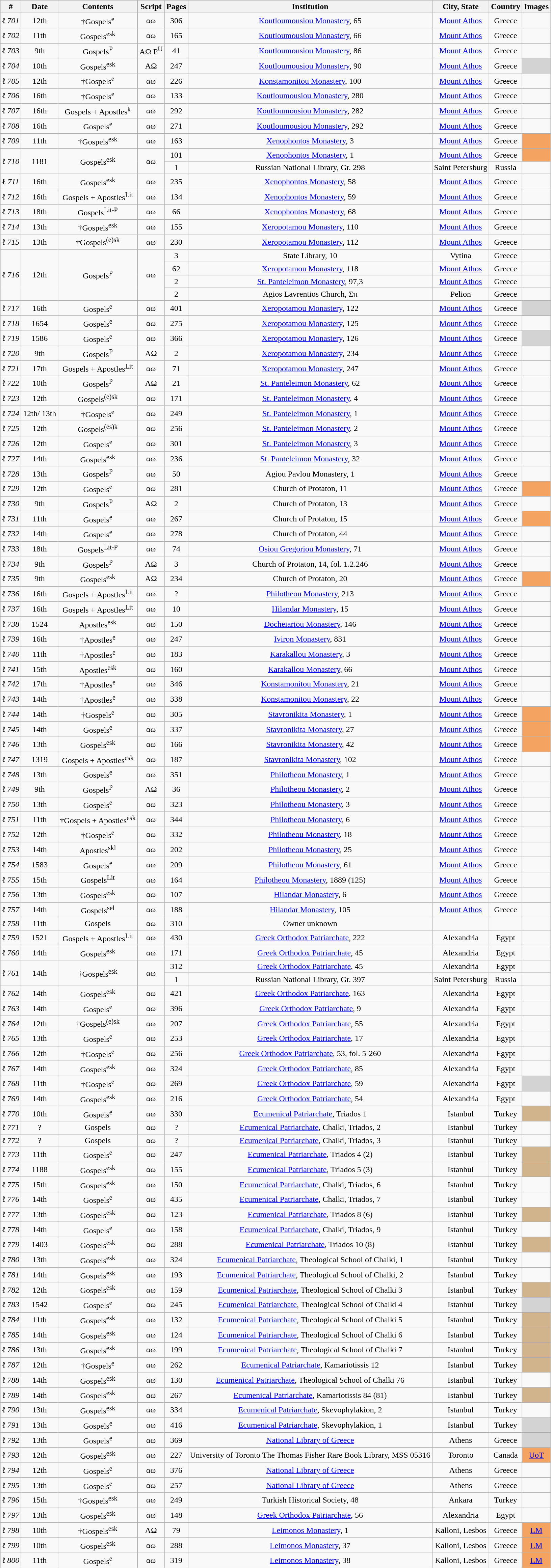<table class="wikitable sortable" style="text-align:center">
<tr>
<th>#</th>
<th>Date</th>
<th>Contents</th>
<th>Script</th>
<th>Pages</th>
<th>Institution</th>
<th>City, State</th>
<th>Country</th>
<th>Images</th>
</tr>
<tr>
<td><strong>ℓ</strong> <em>701</em></td>
<td>12th</td>
<td>†Gospels<sup>e</sup></td>
<td>αω</td>
<td>306</td>
<td><a href='#'>Koutloumousiou Monastery</a>, 65</td>
<td><a href='#'>Mount Athos</a></td>
<td>Greece</td>
<td></td>
</tr>
<tr>
<td><strong>ℓ</strong> <em>702</em></td>
<td>11th</td>
<td>Gospels<sup>esk</sup></td>
<td>αω</td>
<td>165</td>
<td><a href='#'>Koutloumousiou Monastery</a>, 66</td>
<td><a href='#'>Mount Athos</a></td>
<td>Greece</td>
<td></td>
</tr>
<tr>
<td><strong>ℓ</strong> <em>703</em></td>
<td>9th</td>
<td>Gospels<sup>P</sup></td>
<td>ΑΩ P<sup>U</sup></td>
<td>41</td>
<td><a href='#'>Koutloumousiou Monastery</a>, 86</td>
<td><a href='#'>Mount Athos</a></td>
<td>Greece</td>
<td></td>
</tr>
<tr>
<td><strong>ℓ</strong> <em>704</em></td>
<td>10th</td>
<td>Gospels<sup>esk</sup></td>
<td>ΑΩ</td>
<td>247</td>
<td><a href='#'>Koutloumousiou Monastery</a>, 90</td>
<td><a href='#'>Mount Athos</a></td>
<td>Greece</td>
<td bgcolor="lightgray"></td>
</tr>
<tr>
<td><strong>ℓ</strong> <em>705</em></td>
<td>12th</td>
<td>†Gospels<sup>e</sup></td>
<td>αω</td>
<td>226</td>
<td><a href='#'>Konstamonitou Monastery</a>, 100</td>
<td><a href='#'>Mount Athos</a></td>
<td>Greece</td>
<td></td>
</tr>
<tr>
<td><strong>ℓ</strong> <em>706</em></td>
<td>16th</td>
<td>†Gospels<sup>e</sup></td>
<td>αω</td>
<td>133</td>
<td><a href='#'>Koutloumousiou Monastery</a>, 280</td>
<td><a href='#'>Mount Athos</a></td>
<td>Greece</td>
<td></td>
</tr>
<tr>
<td><strong>ℓ</strong> <em>707</em></td>
<td>16th</td>
<td>Gospels + Apostles<sup>k</sup></td>
<td>αω</td>
<td>292</td>
<td><a href='#'>Koutloumousiou Monastery</a>, 282</td>
<td><a href='#'>Mount Athos</a></td>
<td>Greece</td>
<td></td>
</tr>
<tr>
<td><strong>ℓ</strong> <em>708</em></td>
<td>16th</td>
<td>Gospels<sup>e</sup></td>
<td>αω</td>
<td>271</td>
<td><a href='#'>Koutloumousiou Monastery</a>, 292</td>
<td><a href='#'>Mount Athos</a></td>
<td>Greece</td>
<td></td>
</tr>
<tr>
<td><strong>ℓ</strong> <em>709</em></td>
<td>11th</td>
<td>†Gospels<sup>esk</sup></td>
<td>αω</td>
<td>163</td>
<td><a href='#'>Xenophontos Monastery</a>, 3</td>
<td><a href='#'>Mount Athos</a></td>
<td>Greece</td>
<td bgcolor="sandybrown"></td>
</tr>
<tr>
<td rowspan=2><strong>ℓ</strong> <em>710</em></td>
<td rowspan=2>1181</td>
<td rowspan=2>Gospels<sup>esk</sup></td>
<td rowspan=2>αω</td>
<td>101</td>
<td><a href='#'>Xenophontos Monastery</a>, 1</td>
<td><a href='#'>Mount Athos</a></td>
<td>Greece</td>
<td bgcolor="sandybrown"></td>
</tr>
<tr>
<td>1</td>
<td>Russian National Library, Gr. 298</td>
<td>Saint Petersburg</td>
<td>Russia</td>
<td></td>
</tr>
<tr>
<td><strong>ℓ</strong> <em>711</em></td>
<td>16th</td>
<td>Gospels<sup>esk</sup></td>
<td>αω</td>
<td>235</td>
<td><a href='#'>Xenophontos Monastery</a>, 58</td>
<td><a href='#'>Mount Athos</a></td>
<td>Greece</td>
<td></td>
</tr>
<tr>
<td><strong>ℓ</strong> <em>712</em></td>
<td>16th</td>
<td>Gospels + Apostles<sup>Lit</sup></td>
<td>αω</td>
<td>134</td>
<td><a href='#'>Xenophontos Monastery</a>, 59</td>
<td><a href='#'>Mount Athos</a></td>
<td>Greece</td>
<td></td>
</tr>
<tr>
<td><strong>ℓ</strong> <em>713</em></td>
<td>18th</td>
<td>Gospels<sup>Lit-P</sup></td>
<td>αω</td>
<td>66</td>
<td><a href='#'>Xenophontos Monastery</a>, 68</td>
<td><a href='#'>Mount Athos</a></td>
<td>Greece</td>
<td></td>
</tr>
<tr>
<td><strong>ℓ</strong> <em>714</em></td>
<td>13th</td>
<td>†Gospels<sup>esk</sup></td>
<td>αω</td>
<td>155</td>
<td><a href='#'>Xeropotamou Monastery</a>, 110</td>
<td><a href='#'>Mount Athos</a></td>
<td>Greece</td>
<td></td>
</tr>
<tr>
<td><strong>ℓ</strong> <em>715</em></td>
<td>13th</td>
<td>†Gospels<sup>(e)sk</sup></td>
<td>αω</td>
<td>230</td>
<td><a href='#'>Xeropotamou Monastery</a>, 112</td>
<td><a href='#'>Mount Athos</a></td>
<td>Greece</td>
<td></td>
</tr>
<tr>
<td rowspan=4><strong>ℓ</strong> <em>716</em></td>
<td rowspan=4>12th</td>
<td rowspan=4>Gospels<sup>P</sup></td>
<td rowspan=4>αω</td>
<td>3</td>
<td>State Library, 10</td>
<td>Vytina</td>
<td>Greece</td>
<td></td>
</tr>
<tr>
<td>62</td>
<td><a href='#'>Xeropotamou Monastery</a>, 118</td>
<td><a href='#'>Mount Athos</a></td>
<td>Greece</td>
<td></td>
</tr>
<tr>
<td>2</td>
<td><a href='#'>St. Panteleimon Monastery</a>, 97,3</td>
<td><a href='#'>Mount Athos</a></td>
<td>Greece</td>
<td></td>
</tr>
<tr>
<td>2</td>
<td>Agios Lavrentios Church, Σπ</td>
<td>Pelion</td>
<td>Greece</td>
<td></td>
</tr>
<tr>
<td><strong>ℓ</strong> <em>717</em></td>
<td>16th</td>
<td>Gospels<sup>e</sup></td>
<td>αω</td>
<td>401</td>
<td><a href='#'>Xeropotamou Monastery</a>, 122</td>
<td><a href='#'>Mount Athos</a></td>
<td>Greece</td>
<td bgcolor="lightgray"></td>
</tr>
<tr>
<td><strong>ℓ</strong> <em>718</em></td>
<td>1654</td>
<td>Gospels<sup>e</sup></td>
<td>αω</td>
<td>275</td>
<td><a href='#'>Xeropotamou Monastery</a>, 125</td>
<td><a href='#'>Mount Athos</a></td>
<td>Greece</td>
<td></td>
</tr>
<tr>
<td><strong>ℓ</strong> <em>719</em></td>
<td>1586</td>
<td>Gospels<sup>e</sup></td>
<td>αω</td>
<td>366</td>
<td><a href='#'>Xeropotamou Monastery</a>, 126</td>
<td><a href='#'>Mount Athos</a></td>
<td>Greece</td>
<td bgcolor="lightgray"></td>
</tr>
<tr>
<td><strong>ℓ</strong> <em>720</em></td>
<td>9th</td>
<td>Gospels<sup>P</sup></td>
<td>ΑΩ</td>
<td>2</td>
<td><a href='#'>Xeropotamou Monastery</a>, 234</td>
<td><a href='#'>Mount Athos</a></td>
<td>Greece</td>
<td></td>
</tr>
<tr>
<td><strong>ℓ</strong> <em>721</em></td>
<td>17th</td>
<td>Gospels + Apostles<sup>Lit</sup></td>
<td>αω</td>
<td>71</td>
<td><a href='#'>Xeropotamou Monastery</a>, 247</td>
<td><a href='#'>Mount Athos</a></td>
<td>Greece</td>
<td></td>
</tr>
<tr>
<td><strong>ℓ</strong> <em>722</em></td>
<td>10th</td>
<td>Gospels<sup>P</sup></td>
<td>ΑΩ</td>
<td>21</td>
<td><a href='#'>St. Panteleimon Monastery</a>, 62</td>
<td><a href='#'>Mount Athos</a></td>
<td>Greece</td>
<td></td>
</tr>
<tr>
<td><strong>ℓ</strong> <em>723</em></td>
<td>12th</td>
<td>Gospels<sup>(e)sk</sup></td>
<td>αω</td>
<td>171</td>
<td><a href='#'>St. Panteleimon Monastery</a>, 4</td>
<td><a href='#'>Mount Athos</a></td>
<td>Greece</td>
<td></td>
</tr>
<tr>
<td><strong>ℓ</strong> <em>724</em></td>
<td>12th/ 13th</td>
<td>†Gospels<sup>e</sup></td>
<td>αω</td>
<td>249</td>
<td><a href='#'>St. Panteleimon Monastery</a>, 1</td>
<td><a href='#'>Mount Athos</a></td>
<td>Greece</td>
<td></td>
</tr>
<tr>
<td><strong>ℓ</strong> <em>725</em></td>
<td>12th</td>
<td>Gospels<sup>(es)k</sup></td>
<td>αω</td>
<td>256</td>
<td><a href='#'>St. Panteleimon Monastery</a>, 2</td>
<td><a href='#'>Mount Athos</a></td>
<td>Greece</td>
<td></td>
</tr>
<tr>
<td><strong>ℓ</strong> <em>726</em></td>
<td>12th</td>
<td>Gospels<sup>e</sup></td>
<td>αω</td>
<td>301</td>
<td><a href='#'>St. Panteleimon Monastery</a>, 3</td>
<td><a href='#'>Mount Athos</a></td>
<td>Greece</td>
<td></td>
</tr>
<tr>
<td><strong>ℓ</strong> <em>727</em></td>
<td>14th</td>
<td>Gospels<sup>esk</sup></td>
<td>αω</td>
<td>236</td>
<td><a href='#'>St. Panteleimon Monastery</a>, 32</td>
<td><a href='#'>Mount Athos</a></td>
<td>Greece</td>
<td></td>
</tr>
<tr>
<td><strong>ℓ</strong> <em>728</em></td>
<td>13th</td>
<td>Gospels<sup>P</sup></td>
<td>αω</td>
<td>50</td>
<td>Agiou Pavlou Monastery, 1</td>
<td><a href='#'>Mount Athos</a></td>
<td>Greece</td>
<td></td>
</tr>
<tr>
<td><strong>ℓ</strong> <em>729</em></td>
<td>12th</td>
<td>Gospels<sup>e</sup></td>
<td>αω</td>
<td>281</td>
<td>Church of Protaton, 11</td>
<td><a href='#'>Mount Athos</a></td>
<td>Greece</td>
<td bgcolor="sandybrown"></td>
</tr>
<tr>
<td><strong>ℓ</strong> <em>730</em></td>
<td>9th</td>
<td>Gospels<sup>P</sup></td>
<td>ΑΩ</td>
<td>2</td>
<td>Church of Protaton, 13</td>
<td><a href='#'>Mount Athos</a></td>
<td>Greece</td>
<td></td>
</tr>
<tr>
<td><strong>ℓ</strong> <em>731</em></td>
<td>11th</td>
<td>Gospels<sup>e</sup></td>
<td>αω</td>
<td>267</td>
<td>Church of Protaton, 15</td>
<td><a href='#'>Mount Athos</a></td>
<td>Greece</td>
<td bgcolor="sandybrown"></td>
</tr>
<tr>
<td><strong>ℓ</strong> <em>732</em></td>
<td>14th</td>
<td>Gospels<sup>e</sup></td>
<td>αω</td>
<td>278</td>
<td>Church of Protaton, 44</td>
<td><a href='#'>Mount Athos</a></td>
<td>Greece</td>
<td></td>
</tr>
<tr>
<td><strong>ℓ</strong> <em>733</em></td>
<td>18th</td>
<td>Gospels<sup>Lit-P</sup></td>
<td>αω</td>
<td>74</td>
<td><a href='#'>Osiou Gregoriou Monastery</a>, 71</td>
<td><a href='#'>Mount Athos</a></td>
<td>Greece</td>
<td></td>
</tr>
<tr>
<td><strong>ℓ</strong> <em>734</em></td>
<td>9th</td>
<td>Gospels<sup>P</sup></td>
<td>ΑΩ</td>
<td>3</td>
<td>Church of Protaton, 14, fol. 1.2.246</td>
<td><a href='#'>Mount Athos</a></td>
<td>Greece</td>
<td></td>
</tr>
<tr>
<td><strong>ℓ</strong> <em>735</em></td>
<td>9th</td>
<td>Gospels<sup>esk</sup></td>
<td>ΑΩ</td>
<td>234</td>
<td>Church of Protaton, 20</td>
<td><a href='#'>Mount Athos</a></td>
<td>Greece</td>
<td bgcolor="sandybrown"></td>
</tr>
<tr>
<td><strong>ℓ</strong> <em>736</em></td>
<td>16th</td>
<td>Gospels + Apostles<sup>Lit</sup></td>
<td>αω</td>
<td>?</td>
<td><a href='#'>Philotheou Monastery</a>, 213</td>
<td><a href='#'>Mount Athos</a></td>
<td>Greece</td>
<td></td>
</tr>
<tr>
<td><strong>ℓ</strong> <em>737</em></td>
<td>16th</td>
<td>Gospels + Apostles<sup>Lit</sup></td>
<td>αω</td>
<td>10</td>
<td><a href='#'>Hilandar Monastery</a>, 15</td>
<td><a href='#'>Mount Athos</a></td>
<td>Greece</td>
<td></td>
</tr>
<tr>
<td><strong>ℓ</strong> <em>738</em></td>
<td>1524</td>
<td>Apostles<sup>esk</sup></td>
<td>αω</td>
<td>150</td>
<td><a href='#'>Docheiariou Monastery</a>, 146</td>
<td><a href='#'>Mount Athos</a></td>
<td>Greece</td>
<td></td>
</tr>
<tr>
<td><strong>ℓ</strong> <em>739</em></td>
<td>16th</td>
<td>†Apostles<sup>e</sup></td>
<td>αω</td>
<td>247</td>
<td><a href='#'>Iviron Monastery</a>, 831</td>
<td><a href='#'>Mount Athos</a></td>
<td>Greece</td>
<td></td>
</tr>
<tr>
<td><strong>ℓ</strong> <em>740</em></td>
<td>11th</td>
<td>†Apostles<sup>e</sup></td>
<td>αω</td>
<td>183</td>
<td><a href='#'>Karakallou Monastery</a>, 3</td>
<td><a href='#'>Mount Athos</a></td>
<td>Greece</td>
<td></td>
</tr>
<tr>
<td><strong>ℓ</strong> <em>741</em></td>
<td>15th</td>
<td>Apostles<sup>esk</sup></td>
<td>αω</td>
<td>160</td>
<td><a href='#'>Karakallou Monastery</a>, 66</td>
<td><a href='#'>Mount Athos</a></td>
<td>Greece</td>
<td></td>
</tr>
<tr>
<td><strong>ℓ</strong> <em>742</em></td>
<td>17th</td>
<td>†Apostles<sup>e</sup></td>
<td>αω</td>
<td>346</td>
<td><a href='#'>Konstamonitou Monastery</a>, 21</td>
<td><a href='#'>Mount Athos</a></td>
<td>Greece</td>
<td></td>
</tr>
<tr>
<td><strong>ℓ</strong> <em>743</em></td>
<td>14th</td>
<td>†Apostles<sup>e</sup></td>
<td>αω</td>
<td>338</td>
<td><a href='#'>Konstamonitou Monastery</a>, 22</td>
<td><a href='#'>Mount Athos</a></td>
<td>Greece</td>
<td></td>
</tr>
<tr>
<td><strong>ℓ</strong> <em>744</em></td>
<td>14th</td>
<td>†Gospels<sup>e</sup></td>
<td>αω</td>
<td>305</td>
<td><a href='#'> Stavronikita Monastery</a>, 1</td>
<td><a href='#'>Mount Athos</a></td>
<td>Greece</td>
<td bgcolor="sandybrown"></td>
</tr>
<tr>
<td><strong>ℓ</strong> <em>745</em></td>
<td>14th</td>
<td>Gospels<sup>e</sup></td>
<td>αω</td>
<td>337</td>
<td><a href='#'> Stavronikita Monastery</a>, 27</td>
<td><a href='#'>Mount Athos</a></td>
<td>Greece</td>
<td bgcolor="sandybrown"></td>
</tr>
<tr>
<td><strong>ℓ</strong> <em>746</em></td>
<td>13th</td>
<td>Gospels<sup>esk</sup></td>
<td>αω</td>
<td>166</td>
<td><a href='#'> Stavronikita Monastery</a>, 42</td>
<td><a href='#'>Mount Athos</a></td>
<td>Greece</td>
<td bgcolor="sandybrown"></td>
</tr>
<tr>
<td><strong>ℓ</strong> <em>747</em></td>
<td>1319</td>
<td>Gospels + Apostles<sup>esk</sup></td>
<td>αω</td>
<td>187</td>
<td><a href='#'> Stavronikita Monastery</a>, 102</td>
<td><a href='#'>Mount Athos</a></td>
<td>Greece</td>
<td></td>
</tr>
<tr>
<td><strong>ℓ</strong> <em>748</em></td>
<td>13th</td>
<td>Gospels<sup>e</sup></td>
<td>αω</td>
<td>351</td>
<td><a href='#'>Philotheou Monastery</a>, 1</td>
<td><a href='#'>Mount Athos</a></td>
<td>Greece</td>
<td></td>
</tr>
<tr>
<td><strong>ℓ</strong> <em>749</em></td>
<td>9th</td>
<td>Gospels<sup>P</sup></td>
<td>ΑΩ</td>
<td>36</td>
<td><a href='#'>Philotheou Monastery</a>, 2</td>
<td><a href='#'>Mount Athos</a></td>
<td>Greece</td>
<td></td>
</tr>
<tr>
<td><strong>ℓ</strong> <em>750</em></td>
<td>13th</td>
<td>Gospels<sup>e</sup></td>
<td>αω</td>
<td>323</td>
<td><a href='#'>Philotheou Monastery</a>, 3</td>
<td><a href='#'>Mount Athos</a></td>
<td>Greece</td>
<td></td>
</tr>
<tr>
<td><strong>ℓ</strong> <em>751</em></td>
<td>11th</td>
<td>†Gospels + Apostles<sup>esk</sup></td>
<td>αω</td>
<td>344</td>
<td><a href='#'>Philotheou Monastery</a>, 6</td>
<td><a href='#'>Mount Athos</a></td>
<td>Greece</td>
<td></td>
</tr>
<tr>
<td><strong>ℓ</strong> <em>752</em></td>
<td>12th</td>
<td>†Gospels<sup>e</sup></td>
<td>αω</td>
<td>332</td>
<td><a href='#'>Philotheou Monastery</a>, 18</td>
<td><a href='#'>Mount Athos</a></td>
<td>Greece</td>
<td></td>
</tr>
<tr>
<td><strong>ℓ</strong> <em>753</em></td>
<td>14th</td>
<td>Apostles<sup>skl</sup></td>
<td>αω</td>
<td>202</td>
<td><a href='#'>Philotheou Monastery</a>, 25</td>
<td><a href='#'>Mount Athos</a></td>
<td>Greece</td>
<td></td>
</tr>
<tr>
<td><strong>ℓ</strong> <em>754</em></td>
<td>1583</td>
<td>Gospels<sup>e</sup></td>
<td>αω</td>
<td>209</td>
<td><a href='#'>Philotheou Monastery</a>, 61</td>
<td><a href='#'>Mount Athos</a></td>
<td>Greece</td>
<td></td>
</tr>
<tr>
<td><strong>ℓ</strong> <em>755</em></td>
<td>15th</td>
<td>Gospels<sup>Lit</sup></td>
<td>αω</td>
<td>164</td>
<td><a href='#'>Philotheou Monastery</a>, 1889 (125)</td>
<td><a href='#'>Mount Athos</a></td>
<td>Greece</td>
<td></td>
</tr>
<tr>
<td><strong>ℓ</strong> <em>756</em></td>
<td>13th</td>
<td>Gospels<sup>esk</sup></td>
<td>αω</td>
<td>107</td>
<td><a href='#'>Hilandar Monastery</a>, 6</td>
<td><a href='#'>Mount Athos</a></td>
<td>Greece</td>
<td></td>
</tr>
<tr>
<td><strong>ℓ</strong> <em>757</em></td>
<td>14th</td>
<td>Gospels<sup>sel</sup></td>
<td>αω</td>
<td>188</td>
<td><a href='#'>Hilandar Monastery</a>, 105</td>
<td><a href='#'>Mount Athos</a></td>
<td>Greece</td>
<td></td>
</tr>
<tr>
<td><strong>ℓ</strong> <em>758</em></td>
<td>11th</td>
<td>Gospels</td>
<td>αω</td>
<td>310</td>
<td>Owner unknown</td>
<td></td>
<td></td>
<td></td>
</tr>
<tr>
<td><strong>ℓ</strong> <em>759</em></td>
<td>1521</td>
<td>Gospels + Apostles<sup>Lit</sup></td>
<td>αω</td>
<td>430</td>
<td><a href='#'>Greek Orthodox Patriarchate</a>, 222</td>
<td>Alexandria</td>
<td>Egypt</td>
<td></td>
</tr>
<tr>
<td><strong>ℓ</strong> <em>760</em></td>
<td>14th</td>
<td>Gospels<sup>esk</sup></td>
<td>αω</td>
<td>171</td>
<td><a href='#'>Greek Orthodox Patriarchate</a>, 45</td>
<td>Alexandria</td>
<td>Egypt</td>
<td></td>
</tr>
<tr>
<td rowspan=2><strong>ℓ</strong> <em>761</em></td>
<td rowspan=2>14th</td>
<td rowspan=2>†Gospels<sup>esk</sup></td>
<td rowspan=2>αω</td>
<td>312</td>
<td><a href='#'>Greek Orthodox Patriarchate</a>, 45</td>
<td>Alexandria</td>
<td>Egypt</td>
<td></td>
</tr>
<tr>
<td>1</td>
<td>Russian National Library, Gr. 397</td>
<td>Saint Petersburg</td>
<td>Russia</td>
<td></td>
</tr>
<tr>
<td><strong>ℓ</strong> <em>762</em></td>
<td>14th</td>
<td>Gospels<sup>esk</sup></td>
<td>αω</td>
<td>421</td>
<td><a href='#'>Greek Orthodox Patriarchate</a>, 163</td>
<td>Alexandria</td>
<td>Egypt</td>
<td></td>
</tr>
<tr>
<td><strong>ℓ</strong> <em>763</em></td>
<td>14th</td>
<td>Gospels<sup>e</sup></td>
<td>αω</td>
<td>396</td>
<td><a href='#'>Greek Orthodox Patriarchate</a>, 9</td>
<td>Alexandria</td>
<td>Egypt</td>
<td></td>
</tr>
<tr>
<td><strong>ℓ</strong> <em>764</em></td>
<td>12th</td>
<td>†Gospels<sup>(e)sk</sup></td>
<td>αω</td>
<td>207</td>
<td><a href='#'>Greek Orthodox Patriarchate</a>, 55</td>
<td>Alexandria</td>
<td>Egypt</td>
<td></td>
</tr>
<tr>
<td><strong>ℓ</strong> <em>765</em></td>
<td>13th</td>
<td>Gospels<sup>e</sup></td>
<td>αω</td>
<td>253</td>
<td><a href='#'>Greek Orthodox Patriarchate</a>, 17</td>
<td>Alexandria</td>
<td>Egypt</td>
<td></td>
</tr>
<tr>
<td><strong>ℓ</strong> <em>766</em></td>
<td>12th</td>
<td>†Gospels<sup>e</sup></td>
<td>αω</td>
<td>256</td>
<td><a href='#'>Greek Orthodox Patriarchate</a>, 53, fol. 5-260</td>
<td>Alexandria</td>
<td>Egypt</td>
<td></td>
</tr>
<tr>
<td><strong>ℓ</strong> <em>767</em></td>
<td>14th</td>
<td>Gospels<sup>esk</sup></td>
<td>αω</td>
<td>324</td>
<td><a href='#'>Greek Orthodox Patriarchate</a>, 85</td>
<td>Alexandria</td>
<td>Egypt</td>
<td></td>
</tr>
<tr>
<td><strong>ℓ</strong> <em>768</em></td>
<td>11th</td>
<td>†Gospels<sup>e</sup></td>
<td>αω</td>
<td>269</td>
<td><a href='#'>Greek Orthodox Patriarchate</a>, 59</td>
<td>Alexandria</td>
<td>Egypt</td>
<td bgcolor="lightgray"></td>
</tr>
<tr>
<td><strong>ℓ</strong> <em>769</em></td>
<td>14th</td>
<td>Gospels<sup>esk</sup></td>
<td>αω</td>
<td>216</td>
<td><a href='#'>Greek Orthodox Patriarchate</a>, 54</td>
<td>Alexandria</td>
<td>Egypt</td>
<td></td>
</tr>
<tr>
<td><strong>ℓ</strong> <em>770</em></td>
<td>10th</td>
<td>Gospels<sup>e</sup></td>
<td>αω</td>
<td>330</td>
<td><a href='#'>Ecumenical Patriarchate</a>, Triados 1</td>
<td>Istanbul</td>
<td>Turkey</td>
<td bgcolor="tan"></td>
</tr>
<tr>
<td><strong>ℓ</strong> <em>771</em></td>
<td>?</td>
<td>Gospels</td>
<td>αω</td>
<td>?</td>
<td><a href='#'>Ecumenical Patriarchate</a>, Chalki, Triados, 2</td>
<td>Istanbul</td>
<td>Turkey</td>
<td></td>
</tr>
<tr>
<td><strong>ℓ</strong> <em>772</em></td>
<td>?</td>
<td>Gospels</td>
<td>αω</td>
<td>?</td>
<td><a href='#'>Ecumenical Patriarchate</a>, Chalki, Triados, 3</td>
<td>Istanbul</td>
<td>Turkey</td>
<td></td>
</tr>
<tr>
<td><strong>ℓ</strong> <em>773</em></td>
<td>11th</td>
<td>Gospels<sup>e</sup></td>
<td>αω</td>
<td>247</td>
<td><a href='#'>Ecumenical Patriarchate</a>, Triados 4 (2)</td>
<td>Istanbul</td>
<td>Turkey</td>
<td bgcolor="tan"></td>
</tr>
<tr>
<td><strong>ℓ</strong> <em>774</em></td>
<td>1188</td>
<td>Gospels<sup>esk</sup></td>
<td>αω</td>
<td>155</td>
<td><a href='#'>Ecumenical Patriarchate</a>, Triados 5 (3)</td>
<td>Istanbul</td>
<td>Turkey</td>
<td bgcolor="tan"></td>
</tr>
<tr>
<td><strong>ℓ</strong> <em>775</em></td>
<td>15th</td>
<td>Gospels<sup>esk</sup></td>
<td>αω</td>
<td>150</td>
<td><a href='#'>Ecumenical Patriarchate</a>, Chalki, Triados, 6</td>
<td>Istanbul</td>
<td>Turkey</td>
<td></td>
</tr>
<tr>
<td><strong>ℓ</strong> <em>776</em></td>
<td>14th</td>
<td>Gospels<sup>e</sup></td>
<td>αω</td>
<td>435</td>
<td><a href='#'>Ecumenical Patriarchate</a>, Chalki, Triados, 7</td>
<td>Istanbul</td>
<td>Turkey</td>
<td></td>
</tr>
<tr>
<td><strong>ℓ</strong> <em>777</em></td>
<td>13th</td>
<td>Gospels<sup>esk</sup></td>
<td>αω</td>
<td>123</td>
<td><a href='#'>Ecumenical Patriarchate</a>, Triados 8 (6)</td>
<td>Istanbul</td>
<td>Turkey</td>
<td bgcolor="tan"></td>
</tr>
<tr>
<td><strong>ℓ</strong> <em>778</em></td>
<td>14th</td>
<td>Gospels<sup>e</sup></td>
<td>αω</td>
<td>158</td>
<td><a href='#'>Ecumenical Patriarchate</a>, Chalki, Triados, 9</td>
<td>Istanbul</td>
<td>Turkey</td>
<td></td>
</tr>
<tr>
<td><strong>ℓ</strong> <em>779</em></td>
<td>1403</td>
<td>Gospels<sup>esk</sup></td>
<td>αω</td>
<td>288</td>
<td><a href='#'>Ecumenical Patriarchate</a>, Triados 10 (8)</td>
<td>Istanbul</td>
<td>Turkey</td>
<td bgcolor="tan"></td>
</tr>
<tr>
<td><strong>ℓ</strong> <em>780</em></td>
<td>13th</td>
<td>Gospels<sup>esk</sup></td>
<td>αω</td>
<td>324</td>
<td><a href='#'>Ecumenical Patriarchate</a>, Theological School of Chalki, 1</td>
<td>Istanbul</td>
<td>Turkey</td>
<td></td>
</tr>
<tr>
<td><strong>ℓ</strong> <em>781</em></td>
<td>14th</td>
<td>Gospels<sup>esk</sup></td>
<td>αω</td>
<td>193</td>
<td><a href='#'>Ecumenical Patriarchate</a>, Theological School of Chalki, 2</td>
<td>Istanbul</td>
<td>Turkey</td>
<td></td>
</tr>
<tr>
<td><strong>ℓ</strong> <em>782</em></td>
<td>12th</td>
<td>Gospels<sup>esk</sup></td>
<td>αω</td>
<td>159</td>
<td><a href='#'>Ecumenical Patriarchate</a>, Theological School of Chalki 3</td>
<td>Istanbul</td>
<td>Turkey</td>
<td bgcolor="tan"></td>
</tr>
<tr>
<td><strong>ℓ</strong> <em>783</em></td>
<td>1542</td>
<td>Gospels<sup>e</sup></td>
<td>αω</td>
<td>245</td>
<td><a href='#'>Ecumenical Patriarchate</a>, Theological School of Chalki 4</td>
<td>Istanbul</td>
<td>Turkey</td>
<td bgcolor="lightgray"></td>
</tr>
<tr>
<td><strong>ℓ</strong> <em>784</em></td>
<td>11th</td>
<td>Gospels<sup>esk</sup></td>
<td>αω</td>
<td>132</td>
<td><a href='#'>Ecumenical Patriarchate</a>, Theological School of Chalki 5</td>
<td>Istanbul</td>
<td>Turkey</td>
<td bgcolor="tan"></td>
</tr>
<tr>
<td><strong>ℓ</strong> <em>785</em></td>
<td>14th</td>
<td>Gospels<sup>esk</sup></td>
<td>αω</td>
<td>124</td>
<td><a href='#'>Ecumenical Patriarchate</a>, Theological School of Chalki 6</td>
<td>Istanbul</td>
<td>Turkey</td>
<td bgcolor="tan"></td>
</tr>
<tr>
<td><strong>ℓ</strong> <em>786</em></td>
<td>13th</td>
<td>Gospels<sup>esk</sup></td>
<td>αω</td>
<td>199</td>
<td><a href='#'>Ecumenical Patriarchate</a>, Theological School of Chalki 7</td>
<td>Istanbul</td>
<td>Turkey</td>
<td bgcolor="tan"></td>
</tr>
<tr>
<td><strong>ℓ</strong> <em>787</em></td>
<td>12th</td>
<td>†Gospels<sup>e</sup></td>
<td>αω</td>
<td>262</td>
<td><a href='#'>Ecumenical Patriarchate</a>, Kamariotissis 12</td>
<td>Istanbul</td>
<td>Turkey</td>
<td bgcolor="tan"></td>
</tr>
<tr>
<td><strong>ℓ</strong> <em>788</em></td>
<td>14th</td>
<td>Gospels<sup>esk</sup></td>
<td>αω</td>
<td>130</td>
<td><a href='#'>Ecumenical Patriarchate</a>, Theological School of Chalki 76</td>
<td>Istanbul</td>
<td>Turkey</td>
<td></td>
</tr>
<tr>
<td><strong>ℓ</strong> <em>789</em></td>
<td>14th</td>
<td>Gospels<sup>esk</sup></td>
<td>αω</td>
<td>267</td>
<td><a href='#'>Ecumenical Patriarchate</a>, Kamariotissis 84 (81)</td>
<td>Istanbul</td>
<td>Turkey</td>
<td bgcolor="tan"></td>
</tr>
<tr>
<td><strong>ℓ</strong> <em>790</em></td>
<td>13th</td>
<td>Gospels<sup>esk</sup></td>
<td>αω</td>
<td>334</td>
<td><a href='#'>Ecumenical Patriarchate</a>, Skevophylakion, 2</td>
<td>Istanbul</td>
<td>Turkey</td>
<td></td>
</tr>
<tr>
<td><strong>ℓ</strong> <em>791</em></td>
<td>13th</td>
<td>Gospels<sup>e</sup></td>
<td>αω</td>
<td>416</td>
<td><a href='#'>Ecumenical Patriarchate</a>, Skevophylakion, 1</td>
<td>Istanbul</td>
<td>Turkey</td>
<td bgcolor="lightgray"></td>
</tr>
<tr>
<td><strong>ℓ</strong> <em>792</em></td>
<td>13th</td>
<td>Gospels<sup>e</sup></td>
<td>αω</td>
<td>369</td>
<td><a href='#'>National Library of Greece</a></td>
<td>Athens</td>
<td>Greece</td>
<td bgcolor="lightgray"></td>
</tr>
<tr>
<td><strong>ℓ</strong> <em>793</em></td>
<td>12th</td>
<td>Gospels<sup>esk</sup></td>
<td>αω</td>
<td>227</td>
<td>University of Toronto The Thomas Fisher Rare Book Library, MSS 05316</td>
<td>Toronto</td>
<td>Canada</td>
<td bgcolor="sandybrown"><a href='#'>UoT</a></td>
</tr>
<tr>
<td><strong>ℓ</strong> <em>794</em></td>
<td>12th</td>
<td>Gospels<sup>e</sup></td>
<td>αω</td>
<td>376</td>
<td><a href='#'>National Library of Greece</a></td>
<td>Athens</td>
<td>Greece</td>
<td></td>
</tr>
<tr>
<td><strong>ℓ</strong> <em>795</em></td>
<td>13th</td>
<td>Gospels<sup>e</sup></td>
<td>αω</td>
<td>257</td>
<td><a href='#'>National Library of Greece</a></td>
<td>Athens</td>
<td>Greece</td>
<td></td>
</tr>
<tr>
<td><strong>ℓ</strong> <em>796</em></td>
<td>15th</td>
<td>†Gospels<sup>esk</sup></td>
<td>αω</td>
<td>249</td>
<td>Turkish Historical Society, 48</td>
<td>Ankara</td>
<td>Turkey</td>
<td></td>
</tr>
<tr>
<td><strong>ℓ</strong> <em>797</em></td>
<td>13th</td>
<td>Gospels<sup>esk</sup></td>
<td>αω</td>
<td>148</td>
<td><a href='#'>Greek Orthodox Patriarchate</a>, 56</td>
<td>Alexandria</td>
<td>Egypt</td>
<td></td>
</tr>
<tr>
<td><strong>ℓ</strong> <em>798</em></td>
<td>10th</td>
<td>†Gospels<sup>esk</sup></td>
<td>ΑΩ</td>
<td>79</td>
<td><a href='#'>Leimonos Monastery</a>, 1</td>
<td>Kalloni, Lesbos</td>
<td>Greece</td>
<td bgcolor="sandybrown"><a href='#'>LM</a></td>
</tr>
<tr>
<td><strong>ℓ</strong> <em>799</em></td>
<td>10th</td>
<td>Gospels<sup>esk</sup></td>
<td>αω</td>
<td>288</td>
<td><a href='#'>Leimonos Monastery</a>, 37</td>
<td>Kalloni, Lesbos</td>
<td>Greece</td>
<td bgcolor="sandybrown"><a href='#'>LM</a></td>
</tr>
<tr>
<td><strong>ℓ</strong> <em>800</em></td>
<td>11th</td>
<td>Gospels<sup>e</sup></td>
<td>αω</td>
<td>319</td>
<td><a href='#'>Leimonos Monastery</a>, 38</td>
<td>Kalloni, Lesbos</td>
<td>Greece</td>
<td bgcolor="sandybrown"><a href='#'>LM</a></td>
</tr>
</table>
